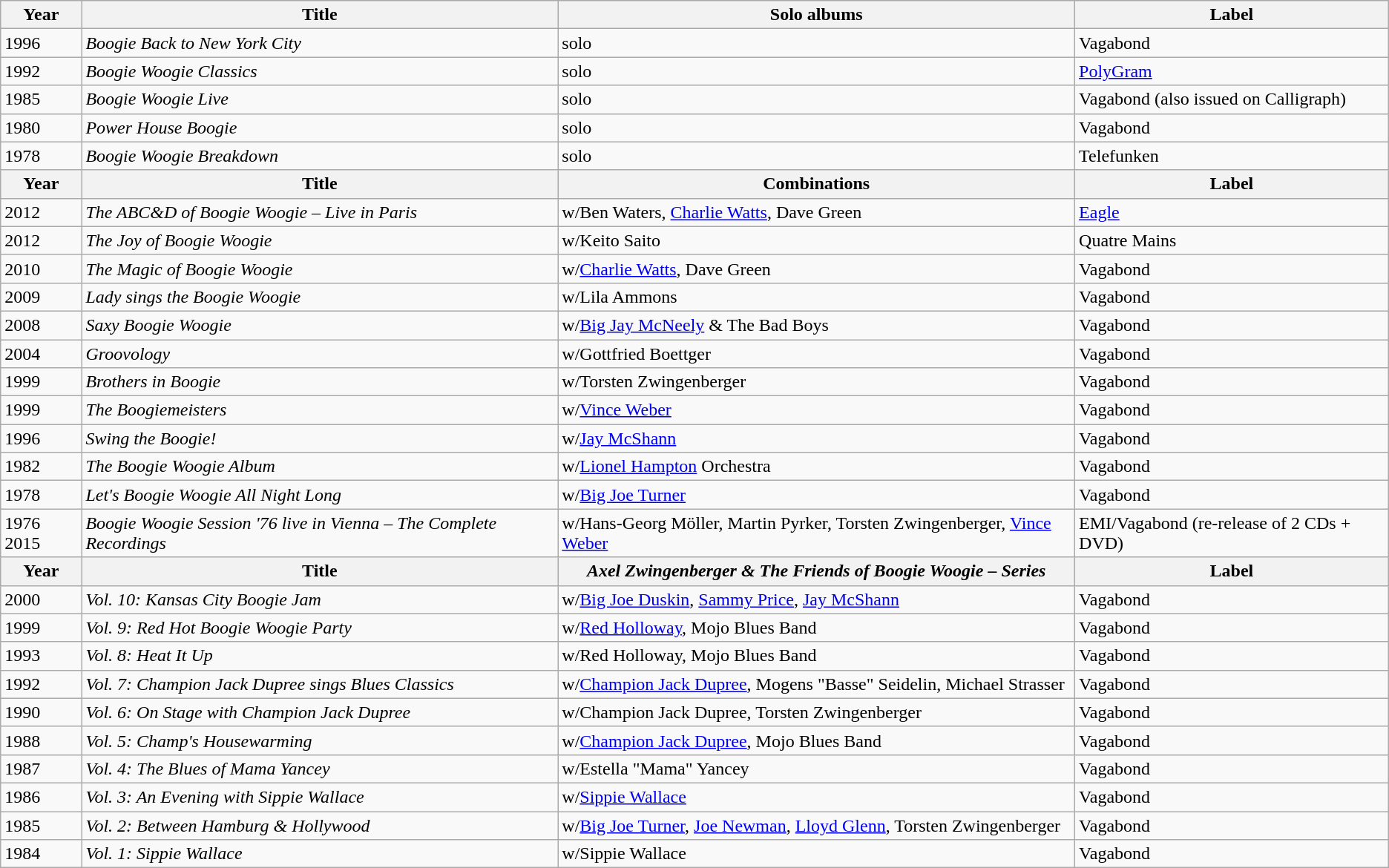<table class="wikitable">
<tr>
<th>Year</th>
<th>Title</th>
<th>Solo albums</th>
<th>Label</th>
</tr>
<tr>
<td>1996</td>
<td><em>Boogie Back to New York City</em></td>
<td>solo</td>
<td>Vagabond</td>
</tr>
<tr>
<td>1992</td>
<td><em>Boogie Woogie Classics</em></td>
<td>solo</td>
<td><a href='#'>PolyGram</a></td>
</tr>
<tr>
<td>1985</td>
<td><em>Boogie Woogie Live</em></td>
<td>solo</td>
<td>Vagabond (also issued on Calligraph)</td>
</tr>
<tr>
<td>1980</td>
<td><em>Power House Boogie</em></td>
<td>solo</td>
<td>Vagabond</td>
</tr>
<tr>
<td>1978</td>
<td><em>Boogie Woogie Breakdown</em></td>
<td>solo</td>
<td>Telefunken</td>
</tr>
<tr>
<th>Year</th>
<th>Title</th>
<th>Combinations</th>
<th>Label</th>
</tr>
<tr>
<td>2012</td>
<td><em>The ABC&D of Boogie Woogie – Live in Paris</em></td>
<td>w/Ben Waters, <a href='#'>Charlie Watts</a>, Dave Green</td>
<td><a href='#'>Eagle</a></td>
</tr>
<tr>
<td>2012</td>
<td><em>The Joy of Boogie Woogie</em></td>
<td>w/Keito Saito</td>
<td>Quatre Mains</td>
</tr>
<tr>
<td>2010</td>
<td><em>The Magic of Boogie Woogie</em></td>
<td>w/<a href='#'>Charlie Watts</a>, Dave Green</td>
<td>Vagabond</td>
</tr>
<tr>
<td>2009</td>
<td><em>Lady sings the Boogie Woogie</em></td>
<td>w/Lila Ammons</td>
<td>Vagabond</td>
</tr>
<tr>
<td>2008</td>
<td><em>Saxy Boogie Woogie</em></td>
<td>w/<a href='#'>Big Jay McNeely</a> & The Bad Boys</td>
<td>Vagabond</td>
</tr>
<tr>
<td>2004</td>
<td><em>Groovology</em></td>
<td>w/Gottfried Boettger</td>
<td>Vagabond</td>
</tr>
<tr>
<td>1999</td>
<td><em>Brothers in Boogie</em></td>
<td>w/Torsten Zwingenberger</td>
<td>Vagabond</td>
</tr>
<tr>
<td>1999</td>
<td><em>The Boogiemeisters</em></td>
<td>w/<a href='#'>Vince Weber</a></td>
<td>Vagabond</td>
</tr>
<tr>
<td>1996</td>
<td><em>Swing the Boogie!</em></td>
<td>w/<a href='#'>Jay McShann</a></td>
<td>Vagabond</td>
</tr>
<tr>
<td>1982</td>
<td><em>The Boogie Woogie Album</em></td>
<td>w/<a href='#'>Lionel Hampton</a> Orchestra</td>
<td>Vagabond</td>
</tr>
<tr>
<td>1978</td>
<td><em>Let's Boogie Woogie All Night Long</em></td>
<td>w/<a href='#'>Big Joe Turner</a></td>
<td>Vagabond</td>
</tr>
<tr>
<td>1976 2015</td>
<td><em>Boogie Woogie Session '76 live in Vienna – The Complete Recordings</em></td>
<td>w/Hans-Georg Möller, Martin Pyrker, Torsten Zwingenberger, <a href='#'>Vince Weber</a></td>
<td>EMI/Vagabond (re-release of 2 CDs + DVD)</td>
</tr>
<tr>
<th>Year</th>
<th>Title</th>
<th><em>Axel Zwingenberger & The Friends of Boogie Woogie – Series</em></th>
<th>Label</th>
</tr>
<tr>
<td>2000</td>
<td><em>Vol. 10: Kansas City Boogie Jam</em></td>
<td>w/<a href='#'>Big Joe Duskin</a>, <a href='#'>Sammy Price</a>, <a href='#'>Jay McShann</a></td>
<td>Vagabond</td>
</tr>
<tr>
<td>1999</td>
<td><em>Vol. 9: Red Hot Boogie Woogie Party</em></td>
<td>w/<a href='#'>Red Holloway</a>, Mojo Blues Band</td>
<td>Vagabond</td>
</tr>
<tr>
<td>1993</td>
<td><em>Vol. 8: Heat It Up</em></td>
<td>w/Red Holloway, Mojo Blues Band</td>
<td>Vagabond</td>
</tr>
<tr>
<td>1992</td>
<td><em>Vol. 7: Champion Jack Dupree sings Blues Classics</em></td>
<td>w/<a href='#'>Champion Jack Dupree</a>, Mogens "Basse" Seidelin, Michael Strasser</td>
<td>Vagabond</td>
</tr>
<tr>
<td>1990</td>
<td><em>Vol. 6: On Stage with Champion Jack Dupree</em></td>
<td>w/Champion Jack Dupree, Torsten Zwingenberger</td>
<td>Vagabond</td>
</tr>
<tr>
<td>1988</td>
<td><em>Vol. 5: Champ's Housewarming</em></td>
<td>w/<a href='#'>Champion Jack Dupree</a>, Mojo Blues Band</td>
<td>Vagabond</td>
</tr>
<tr>
<td>1987</td>
<td><em>Vol. 4: The Blues of Mama Yancey</em></td>
<td>w/Estella "Mama" Yancey</td>
<td>Vagabond</td>
</tr>
<tr>
<td>1986</td>
<td><em>Vol. 3: An Evening with Sippie Wallace</em></td>
<td>w/<a href='#'>Sippie Wallace</a></td>
<td>Vagabond</td>
</tr>
<tr>
<td>1985</td>
<td><em>Vol. 2: Between Hamburg & Hollywood</em></td>
<td>w/<a href='#'>Big Joe Turner</a>, <a href='#'>Joe Newman</a>, <a href='#'>Lloyd Glenn</a>, Torsten Zwingenberger</td>
<td>Vagabond</td>
</tr>
<tr>
<td>1984</td>
<td><em>Vol. 1: Sippie Wallace</em></td>
<td>w/Sippie Wallace</td>
<td>Vagabond</td>
</tr>
</table>
